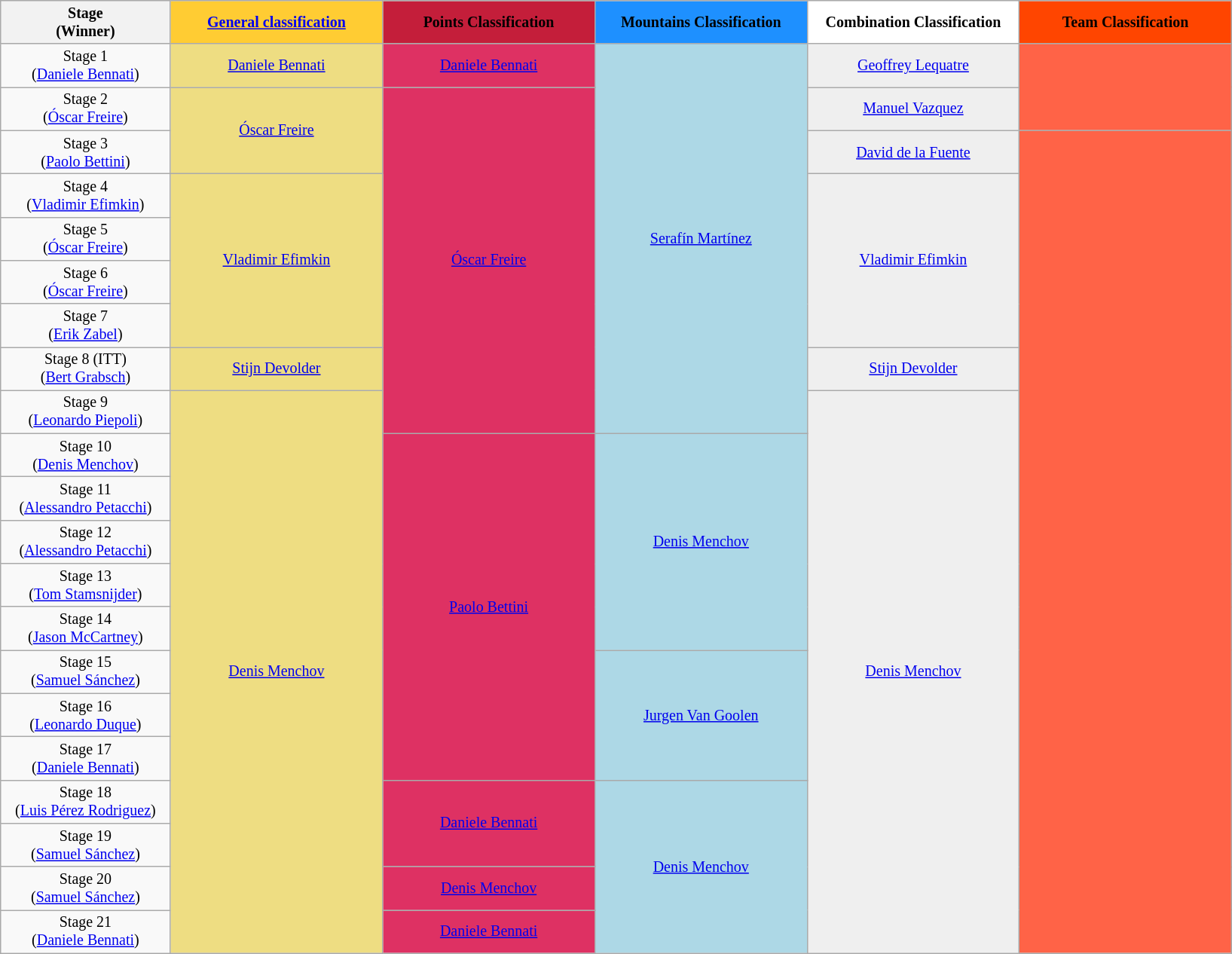<table class="wikitable" style="text-align: center; font-size:smaller;">
<tr style="background-color: #efefef;">
<th width="12%">Stage<br>(Winner)</th>
<th style="background:#FFCC33;" width="15%"><strong><a href='#'>General classification</a></strong><br></th>
<th style="background:#C41E3A;" width="15%"><strong>Points Classification</strong><br></th>
<th style="background:#1E90FF;" width="15%"><strong>Mountains Classification</strong><br></th>
<th style="background:white;" width="15%"><strong>Combination Classification</strong><br></th>
<th style="background:#FF4500;" width="15%"><strong>Team Classification</strong></th>
</tr>
<tr>
<td>Stage 1 <br>(<a href='#'>Daniele Bennati</a>)</td>
<td style="background:#EEDD82;" rowspan="1"><a href='#'>Daniele Bennati</a></td>
<td style="background:#DE3163;" rowspan="1"><a href='#'>Daniele Bennati</a></td>
<td style="background:lightblue;" rowspan="9"><a href='#'>Serafín Martínez</a></td>
<td style="background:#efefef;" rowspan="1"><a href='#'>Geoffrey Lequatre</a></td>
<td style="background:#FF6347;" rowspan="2"></td>
</tr>
<tr>
<td>Stage 2 <br>(<a href='#'>Óscar Freire</a>)</td>
<td style="background:#EEDD82;" rowspan="2"><a href='#'>Óscar Freire</a></td>
<td style="background:#DE3163;" rowspan="8"><a href='#'>Óscar Freire</a></td>
<td style="background:#efefef;" rowspan="1"><a href='#'>Manuel Vazquez</a></td>
</tr>
<tr>
<td>Stage 3 <br>(<a href='#'>Paolo Bettini</a>)</td>
<td style="background:#efefef;" rowspan="1"><a href='#'>David de la Fuente</a></td>
<td style="background:#FF6347;" rowspan="19"></td>
</tr>
<tr>
<td>Stage 4 <br>(<a href='#'>Vladimir Efimkin</a>)</td>
<td style="background:#EEDD82;" rowspan="4"><a href='#'>Vladimir Efimkin</a></td>
<td style="background:#efefef;" rowspan="4"><a href='#'>Vladimir Efimkin</a></td>
</tr>
<tr>
<td>Stage 5 <br>(<a href='#'>Óscar Freire</a>)</td>
</tr>
<tr>
<td>Stage 6 <br>(<a href='#'>Óscar Freire</a>)</td>
</tr>
<tr>
<td>Stage 7 <br>(<a href='#'>Erik Zabel</a>)</td>
</tr>
<tr>
<td>Stage 8 (ITT)<br>(<a href='#'>Bert Grabsch</a>)</td>
<td style="background:#EEDD82;" rowspan="1"><a href='#'>Stijn Devolder</a></td>
<td style="background:#efefef;" rowspan="1"><a href='#'>Stijn Devolder</a></td>
</tr>
<tr>
<td>Stage 9<br>(<a href='#'>Leonardo Piepoli</a>)</td>
<td style="background:#EEDD82;" rowspan="13"><a href='#'>Denis Menchov</a></td>
<td style="background:#efefef;" rowspan="13"><a href='#'>Denis Menchov</a></td>
</tr>
<tr>
<td>Stage 10<br>(<a href='#'>Denis Menchov</a>)</td>
<td style="background:#DE3163;" rowspan="8"><a href='#'>Paolo Bettini</a></td>
<td style="background:lightblue;" rowspan="5"><a href='#'>Denis Menchov</a></td>
</tr>
<tr>
<td>Stage 11<br>(<a href='#'>Alessandro Petacchi</a>)</td>
</tr>
<tr>
<td>Stage 12<br>(<a href='#'>Alessandro Petacchi</a>)</td>
</tr>
<tr>
<td>Stage 13<br>(<a href='#'>Tom Stamsnijder</a>)</td>
</tr>
<tr>
<td>Stage 14<br>(<a href='#'>Jason McCartney</a>)</td>
</tr>
<tr>
<td>Stage 15<br>(<a href='#'>Samuel Sánchez</a>)</td>
<td style="background:lightblue;" rowspan="3"><a href='#'>Jurgen Van Goolen</a></td>
</tr>
<tr>
<td>Stage 16<br>(<a href='#'>Leonardo Duque</a>)</td>
</tr>
<tr>
<td>Stage 17<br>(<a href='#'>Daniele Bennati</a>)</td>
</tr>
<tr>
<td>Stage 18<br>(<a href='#'>Luis Pérez Rodriguez</a>)</td>
<td style="background:#DE3163;" rowspan="2"><a href='#'>Daniele Bennati</a></td>
<td style="background:lightblue;" rowspan="4"><a href='#'>Denis Menchov</a></td>
</tr>
<tr>
<td>Stage 19<br>(<a href='#'>Samuel Sánchez</a>)</td>
</tr>
<tr>
<td>Stage 20<br>(<a href='#'>Samuel Sánchez</a>)</td>
<td style="background:#DE3163;" rowspan="1"><a href='#'>Denis Menchov</a></td>
</tr>
<tr>
<td>Stage 21<br>(<a href='#'>Daniele Bennati</a>)</td>
<td style="background:#DE3163;" rowspan="1"><a href='#'>Daniele Bennati</a></td>
</tr>
</table>
